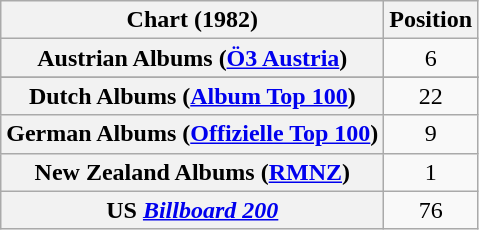<table class="wikitable sortable plainrowheaders" style="text-align:center">
<tr>
<th scope="col">Chart (1982)</th>
<th scope="col">Position</th>
</tr>
<tr>
<th scope="row">Austrian Albums (<a href='#'>Ö3 Austria</a>)</th>
<td>6</td>
</tr>
<tr>
</tr>
<tr>
<th scope="row">Dutch Albums (<a href='#'>Album Top 100</a>)</th>
<td>22</td>
</tr>
<tr>
<th scope="row">German Albums (<a href='#'>Offizielle Top 100</a>)</th>
<td>9</td>
</tr>
<tr>
<th scope="row">New Zealand Albums (<a href='#'>RMNZ</a>)</th>
<td>1</td>
</tr>
<tr>
<th scope="row">US <em><a href='#'>Billboard 200</a></em></th>
<td>76</td>
</tr>
</table>
